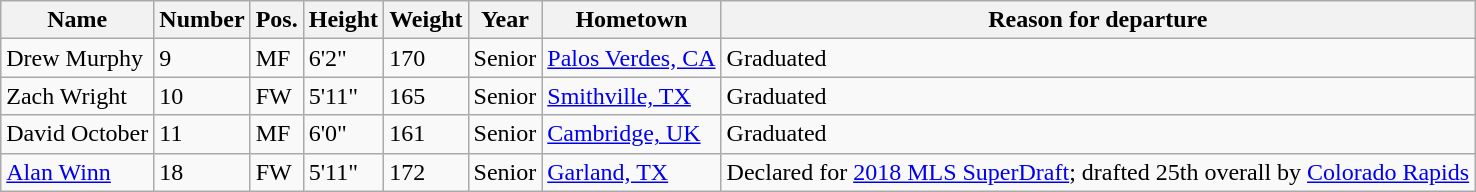<table class="wikitable sortable" border="1">
<tr>
<th>Name</th>
<th>Number</th>
<th>Pos.</th>
<th>Height</th>
<th>Weight</th>
<th>Year</th>
<th>Hometown</th>
<th class="unsortable">Reason for departure</th>
</tr>
<tr>
<td>Drew Murphy</td>
<td>9</td>
<td>MF</td>
<td>6'2"</td>
<td>170</td>
<td>Senior</td>
<td><a href='#'>Palos Verdes, CA</a></td>
<td>Graduated</td>
</tr>
<tr>
<td>Zach Wright</td>
<td>10</td>
<td>FW</td>
<td>5'11"</td>
<td>165</td>
<td>Senior</td>
<td><a href='#'>Smithville, TX</a></td>
<td>Graduated</td>
</tr>
<tr>
<td>David October</td>
<td>11</td>
<td>MF</td>
<td>6'0"</td>
<td>161</td>
<td>Senior</td>
<td><a href='#'>Cambridge, UK</a></td>
<td>Graduated</td>
</tr>
<tr>
<td><a href='#'>Alan Winn</a></td>
<td>18</td>
<td>FW</td>
<td>5'11"</td>
<td>172</td>
<td>Senior</td>
<td><a href='#'>Garland, TX</a></td>
<td>Declared for <a href='#'>2018 MLS SuperDraft</a>; drafted 25th overall by <a href='#'>Colorado Rapids</a></td>
</tr>
</table>
